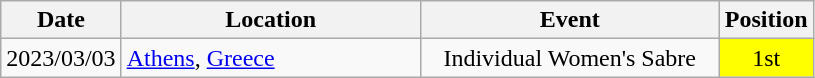<table class="wikitable" style="text-align:center;">
<tr>
<th>Date</th>
<th style="width:12em">Location</th>
<th style="width:12em">Event</th>
<th>Position</th>
</tr>
<tr>
<td>2023/03/03</td>
<td rowspan="1" align="left"> <a href='#'>Athens</a>, <a href='#'>Greece</a></td>
<td>Individual Women's Sabre</td>
<td bgcolor="yellow">1st</td>
</tr>
</table>
